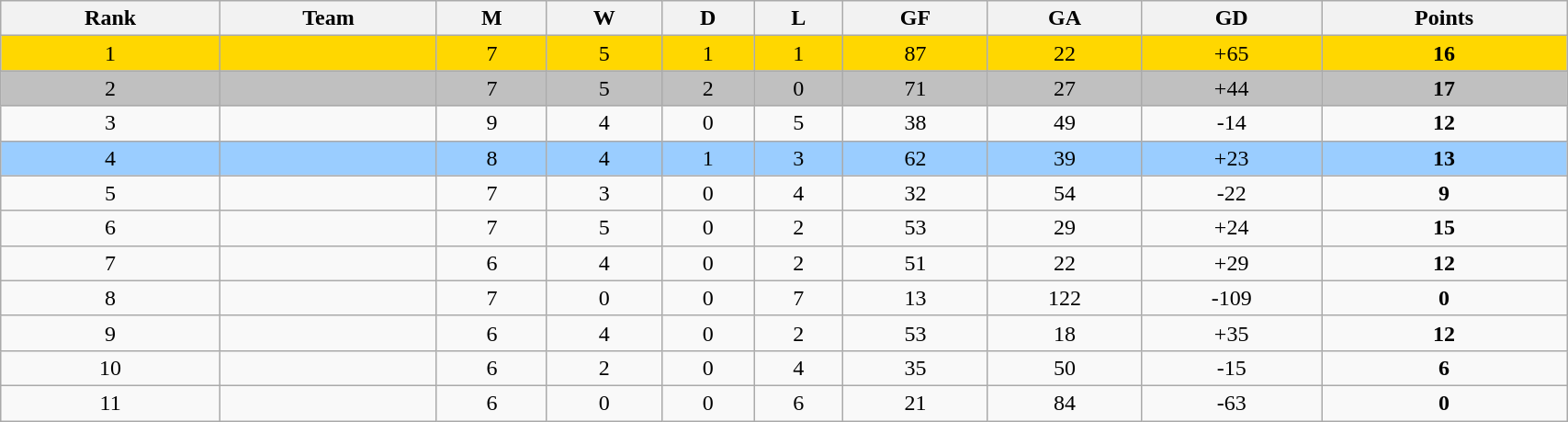<table class="wikitable sortable" width=90% style="text-align:center">
<tr>
<th>Rank</th>
<th width=150>Team</th>
<th>M</th>
<th>W</th>
<th>D</th>
<th>L</th>
<th>GF</th>
<th>GA</th>
<th>GD</th>
<th>Points</th>
</tr>
<tr bgcolor=gold>
<td>1</td>
<td align=left></td>
<td>7</td>
<td>5</td>
<td>1</td>
<td>1</td>
<td>87</td>
<td>22</td>
<td>+65</td>
<td><strong>16</strong></td>
</tr>
<tr bgcolor=silver>
<td>2</td>
<td align=left></td>
<td>7</td>
<td>5</td>
<td>2</td>
<td>0</td>
<td>71</td>
<td>27</td>
<td>+44</td>
<td><strong>17</strong></td>
</tr>
<tr -bgcolor=#cc9966>
<td>3</td>
<td align=left></td>
<td>9</td>
<td>4</td>
<td>0</td>
<td>5</td>
<td>38</td>
<td>49</td>
<td>-14</td>
<td><strong>12</strong></td>
</tr>
<tr bgcolor=#9acdff>
<td>4</td>
<td align=left></td>
<td>8</td>
<td>4</td>
<td>1</td>
<td>3</td>
<td>62</td>
<td>39</td>
<td>+23</td>
<td><strong>13</strong></td>
</tr>
<tr>
<td>5</td>
<td align=left></td>
<td>7</td>
<td>3</td>
<td>0</td>
<td>4</td>
<td>32</td>
<td>54</td>
<td>-22</td>
<td><strong>9</strong></td>
</tr>
<tr>
<td>6</td>
<td align=left></td>
<td>7</td>
<td>5</td>
<td>0</td>
<td>2</td>
<td>53</td>
<td>29</td>
<td>+24</td>
<td><strong>15</strong></td>
</tr>
<tr>
<td>7</td>
<td align=left></td>
<td>6</td>
<td>4</td>
<td>0</td>
<td>2</td>
<td>51</td>
<td>22</td>
<td>+29</td>
<td><strong>12</strong></td>
</tr>
<tr>
<td>8</td>
<td align=left></td>
<td>7</td>
<td>0</td>
<td>0</td>
<td>7</td>
<td>13</td>
<td>122</td>
<td>-109</td>
<td><strong>0</strong></td>
</tr>
<tr>
<td>9</td>
<td align=left></td>
<td>6</td>
<td>4</td>
<td>0</td>
<td>2</td>
<td>53</td>
<td>18</td>
<td>+35</td>
<td><strong>12</strong></td>
</tr>
<tr>
<td>10</td>
<td align=left></td>
<td>6</td>
<td>2</td>
<td>0</td>
<td>4</td>
<td>35</td>
<td>50</td>
<td>-15</td>
<td><strong>6</strong></td>
</tr>
<tr>
<td>11</td>
<td align=left></td>
<td>6</td>
<td>0</td>
<td>0</td>
<td>6</td>
<td>21</td>
<td>84</td>
<td>-63</td>
<td><strong>0</strong></td>
</tr>
</table>
